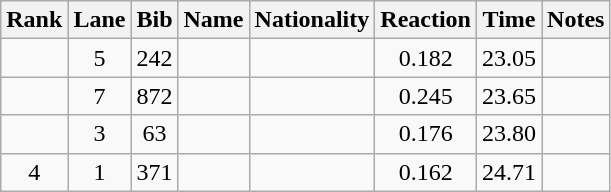<table class="wikitable sortable" style="text-align:center">
<tr>
<th>Rank</th>
<th>Lane</th>
<th>Bib</th>
<th>Name</th>
<th>Nationality</th>
<th>Reaction</th>
<th>Time</th>
<th>Notes</th>
</tr>
<tr>
<td></td>
<td>5</td>
<td>242</td>
<td align=left></td>
<td align=left></td>
<td>0.182</td>
<td>23.05</td>
<td></td>
</tr>
<tr>
<td></td>
<td>7</td>
<td>872</td>
<td align=left></td>
<td align=left></td>
<td>0.245</td>
<td>23.65</td>
<td></td>
</tr>
<tr>
<td></td>
<td>3</td>
<td>63</td>
<td align=left></td>
<td align=left></td>
<td>0.176</td>
<td>23.80</td>
<td></td>
</tr>
<tr>
<td>4</td>
<td>1</td>
<td>371</td>
<td align=left></td>
<td align=left></td>
<td>0.162</td>
<td>24.71</td>
<td></td>
</tr>
</table>
